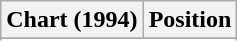<table class="wikitable">
<tr>
<th>Chart (1994)</th>
<th>Position</th>
</tr>
<tr>
</tr>
<tr>
</tr>
</table>
